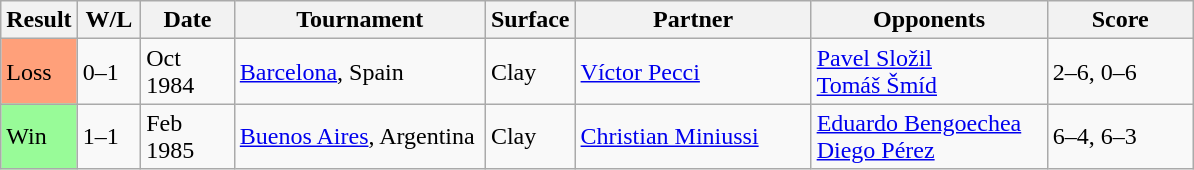<table class="sortable wikitable">
<tr>
<th style="width:40px">Result</th>
<th style="width:35px" class="unsortable">W/L</th>
<th style="width:55px">Date</th>
<th style="width:160px">Tournament</th>
<th style="width:50px">Surface</th>
<th style="width:150px">Partner</th>
<th style="width:150px">Opponents</th>
<th style="width:90px" class="unsortable">Score</th>
</tr>
<tr>
<td style="background:#ffa07a;">Loss</td>
<td>0–1</td>
<td>Oct 1984</td>
<td><a href='#'>Barcelona</a>, Spain</td>
<td>Clay</td>
<td> <a href='#'>Víctor Pecci</a></td>
<td> <a href='#'>Pavel Složil</a> <br>  <a href='#'>Tomáš Šmíd</a></td>
<td>2–6, 0–6</td>
</tr>
<tr>
<td style="background:#98fb98;">Win</td>
<td>1–1</td>
<td>Feb 1985</td>
<td><a href='#'>Buenos Aires</a>, Argentina</td>
<td>Clay</td>
<td> <a href='#'>Christian Miniussi</a></td>
<td> <a href='#'>Eduardo Bengoechea</a> <br>  <a href='#'>Diego Pérez</a></td>
<td>6–4, 6–3</td>
</tr>
</table>
